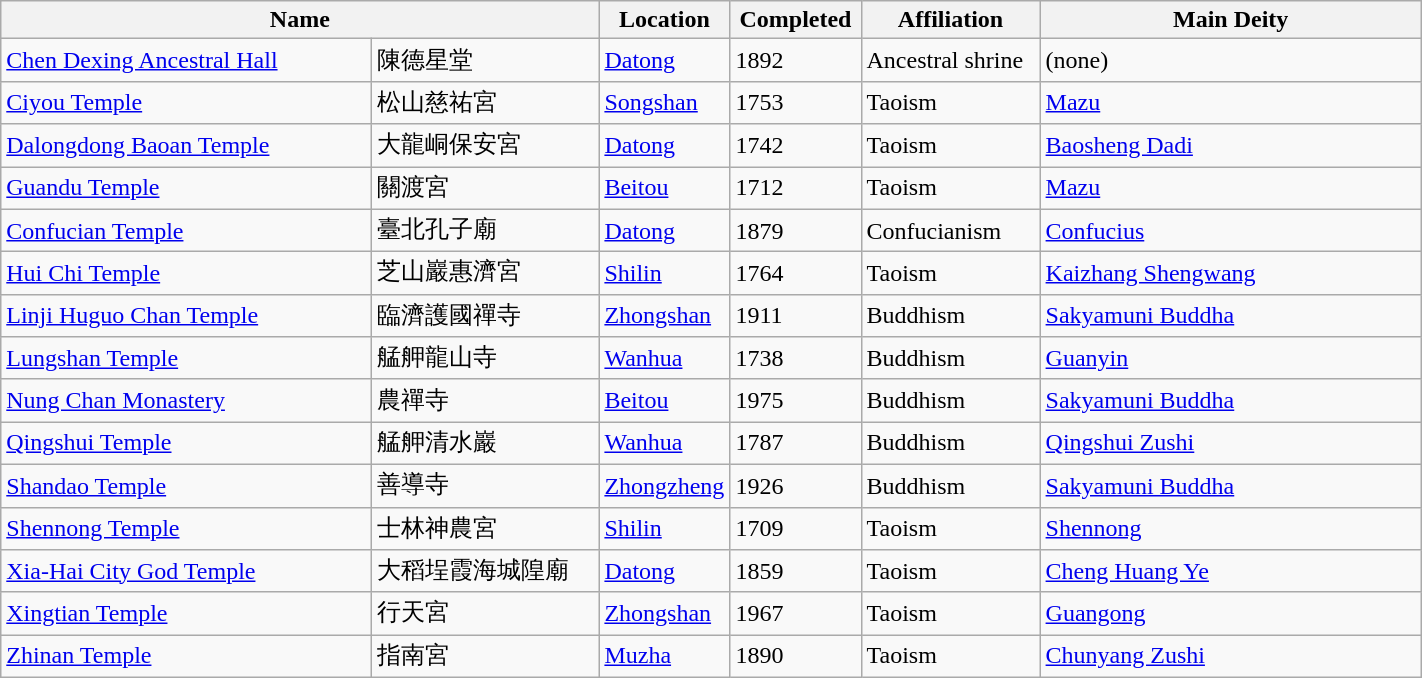<table class="wikitable sortable" style="width:75%">
<tr>
<th colspan="2" scope="col">Name</th>
<th scope="col" style="width:5em">Location</th>
<th scope="col" style="width:5em">Completed</th>
<th scope="col" style="width:7em">Affiliation</th>
<th scope="col">Main Deity</th>
</tr>
<tr>
<td><a href='#'>Chen Dexing Ancestral Hall</a></td>
<td>陳德星堂</td>
<td><a href='#'>Datong</a></td>
<td>1892</td>
<td>Ancestral shrine</td>
<td>(none)</td>
</tr>
<tr>
<td style="width:15em"><a href='#'>Ciyou Temple</a></td>
<td style="width:9em">松山慈祐宮</td>
<td><a href='#'>Songshan</a></td>
<td>1753</td>
<td>Taoism</td>
<td><a href='#'>Mazu</a></td>
</tr>
<tr>
<td><a href='#'>Dalongdong Baoan Temple</a></td>
<td>大龍峒保安宮</td>
<td><a href='#'>Datong</a></td>
<td>1742</td>
<td>Taoism</td>
<td><a href='#'>Baosheng Dadi</a></td>
</tr>
<tr>
<td><a href='#'>Guandu Temple</a></td>
<td>關渡宮</td>
<td><a href='#'>Beitou</a></td>
<td>1712</td>
<td>Taoism</td>
<td><a href='#'>Mazu</a></td>
</tr>
<tr>
<td><a href='#'>Confucian Temple</a></td>
<td>臺北孔子廟</td>
<td><a href='#'>Datong</a></td>
<td>1879</td>
<td>Confucianism</td>
<td><a href='#'>Confucius</a></td>
</tr>
<tr>
<td><a href='#'>Hui Chi Temple</a></td>
<td>芝山巖惠濟宮</td>
<td><a href='#'>Shilin</a></td>
<td>1764</td>
<td>Taoism</td>
<td><a href='#'>Kaizhang Shengwang</a></td>
</tr>
<tr>
<td><a href='#'>Linji Huguo Chan Temple</a></td>
<td>臨濟護國禪寺</td>
<td><a href='#'>Zhongshan</a></td>
<td>1911</td>
<td>Buddhism</td>
<td><a href='#'>Sakyamuni Buddha</a></td>
</tr>
<tr>
<td><a href='#'>Lungshan Temple</a></td>
<td>艋舺龍山寺</td>
<td><a href='#'>Wanhua</a></td>
<td>1738</td>
<td>Buddhism</td>
<td><a href='#'>Guanyin</a></td>
</tr>
<tr>
<td><a href='#'>Nung Chan Monastery</a></td>
<td>農禪寺</td>
<td><a href='#'>Beitou</a></td>
<td>1975</td>
<td>Buddhism</td>
<td><a href='#'>Sakyamuni Buddha</a></td>
</tr>
<tr>
<td><a href='#'>Qingshui Temple</a></td>
<td>艋舺清水巖</td>
<td><a href='#'>Wanhua</a></td>
<td>1787</td>
<td>Buddhism</td>
<td><a href='#'>Qingshui Zushi</a></td>
</tr>
<tr>
<td><a href='#'>Shandao Temple</a></td>
<td>善導寺</td>
<td><a href='#'>Zhongzheng</a></td>
<td>1926</td>
<td>Buddhism</td>
<td><a href='#'>Sakyamuni Buddha</a></td>
</tr>
<tr>
<td><a href='#'>Shennong Temple</a></td>
<td>士林神農宮</td>
<td><a href='#'>Shilin</a></td>
<td>1709</td>
<td>Taoism</td>
<td><a href='#'>Shennong</a></td>
</tr>
<tr>
<td><a href='#'>Xia-Hai City God Temple</a></td>
<td>大稻埕霞海城隍廟</td>
<td><a href='#'>Datong</a></td>
<td>1859</td>
<td>Taoism</td>
<td><a href='#'>Cheng Huang Ye</a></td>
</tr>
<tr>
<td><a href='#'>Xingtian Temple</a></td>
<td>行天宮</td>
<td><a href='#'>Zhongshan</a></td>
<td>1967</td>
<td>Taoism</td>
<td><a href='#'>Guangong</a></td>
</tr>
<tr>
<td><a href='#'>Zhinan Temple</a></td>
<td>指南宮</td>
<td><a href='#'>Muzha</a></td>
<td>1890</td>
<td>Taoism</td>
<td><a href='#'>Chunyang Zushi</a></td>
</tr>
</table>
